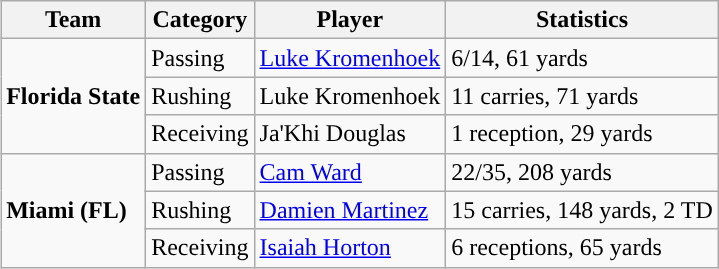<table class="wikitable" style="float: right;">
<tr>
<th>Team</th>
<th>Category</th>
<th>Player</th>
<th>Statistics</th>
</tr>
<tr>
<td rowspan=3><strong>Florida State</strong></td>
<td>Passing</td>
<td><a href='#'>Luke Kromenhoek</a></td>
<td>6/14, 61 yards</td>
</tr>
<tr>
<td>Rushing</td>
<td>Luke Kromenhoek</td>
<td>11 carries, 71 yards</td>
</tr>
<tr>
<td>Receiving</td>
<td>Ja'Khi Douglas</td>
<td>1 reception, 29 yards</td>
</tr>
<tr>
<td rowspan=3><strong>Miami (FL)</strong></td>
<td>Passing</td>
<td><a href='#'>Cam Ward</a></td>
<td>22/35, 208 yards</td>
</tr>
<tr>
<td>Rushing</td>
<td><a href='#'>Damien Martinez</a></td>
<td>15 carries, 148 yards, 2 TD</td>
</tr>
<tr>
<td>Receiving</td>
<td><a href='#'>Isaiah Horton</a></td>
<td>6 receptions, 65 yards</td>
</tr>
</table>
